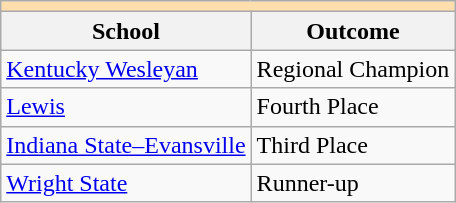<table class="wikitable" style="float:left; margin-right:1em;">
<tr>
<th colspan="3" style="background:#ffdead;"></th>
</tr>
<tr>
<th>School</th>
<th>Outcome</th>
</tr>
<tr>
<td><a href='#'>Kentucky Wesleyan</a></td>
<td>Regional Champion</td>
</tr>
<tr>
<td><a href='#'>Lewis</a></td>
<td>Fourth Place</td>
</tr>
<tr>
<td><a href='#'>Indiana State–Evansville</a></td>
<td>Third Place</td>
</tr>
<tr>
<td><a href='#'>Wright State</a></td>
<td>Runner-up</td>
</tr>
</table>
